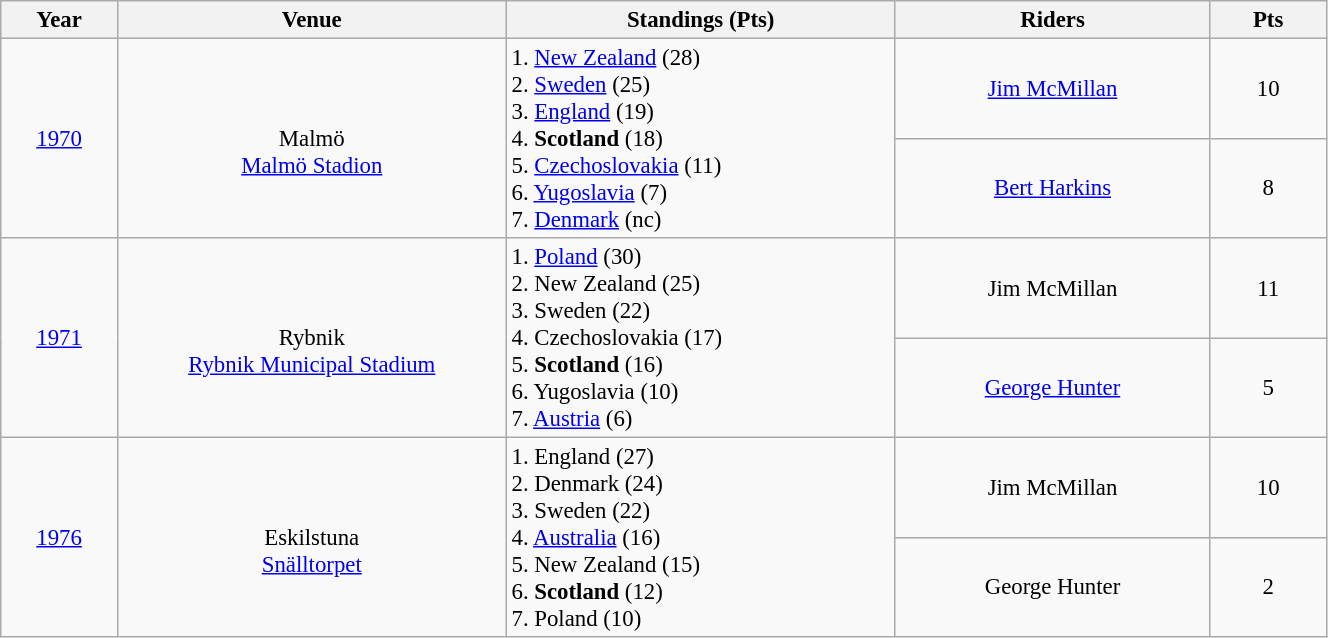<table class="wikitable"   style="font-size: 95%; width: 70%; text-align: center;">
<tr>
<th width=40>Year</th>
<th width=150>Venue</th>
<th width=150>Standings (Pts)</th>
<th width=120>Riders</th>
<th width=40>Pts</th>
</tr>
<tr>
<td rowspan="2"><a href='#'>1970</a></td>
<td rowspan="2"><br>Malmö<br><a href='#'>Malmö Stadion</a></td>
<td rowspan="2" style="text-align: left;">1.  <a href='#'>New Zealand</a> (28) <br>2.  <a href='#'>Sweden</a> (25)<br>3.  <a href='#'>England</a> (19)<br>4.  <strong>Scotland</strong> (18)<br>5.  <a href='#'>Czechoslovakia</a> (11)<br>6.  <a href='#'>Yugoslavia</a> (7)<br>7.  <a href='#'>Denmark</a> (nc)</td>
<td><a href='#'>Jim McMillan</a></td>
<td>10</td>
</tr>
<tr>
<td><a href='#'>Bert Harkins</a></td>
<td>8</td>
</tr>
<tr>
<td rowspan="2"><a href='#'>1971</a></td>
<td rowspan="2"><br>Rybnik<br><a href='#'>Rybnik Municipal Stadium</a></td>
<td rowspan="2" style="text-align: left;">1.  <a href='#'>Poland</a> (30)<br>2.  New Zealand (25) <br>3.  Sweden (22)<br>4.  Czechoslovakia (17)<br>5.  <strong>Scotland</strong> (16)<br>6.  Yugoslavia (10)<br>7.  <a href='#'>Austria</a> (6)</td>
<td>Jim McMillan</td>
<td>11</td>
</tr>
<tr>
<td><a href='#'>George Hunter</a></td>
<td>5</td>
</tr>
<tr>
<td rowspan="2"><a href='#'>1976</a></td>
<td rowspan="2"><br>Eskilstuna<br><a href='#'>Snälltorpet</a></td>
<td rowspan="2" style="text-align: left;">1.  England (27)<br>2.  Denmark (24) <br>3.  Sweden (22)<br>4.  <a href='#'>Australia</a> (16)<br>5.  New Zealand (15)<br>6.  <strong>Scotland</strong> (12)<br>7.  Poland (10)</td>
<td>Jim McMillan</td>
<td>10</td>
</tr>
<tr>
<td>George Hunter</td>
<td>2</td>
</tr>
</table>
